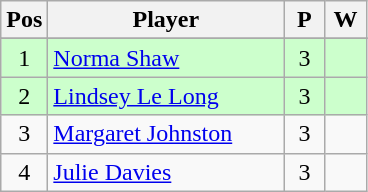<table class="wikitable">
<tr>
<th width=20>Pos</th>
<th width=150>Player</th>
<th width=20>P</th>
<th width=20>W</th>
</tr>
<tr>
</tr>
<tr align=center style="background: #ccffcc;">
<td>1</td>
<td align="left"> <a href='#'>Norma Shaw</a></td>
<td>3</td>
<td></td>
</tr>
<tr align=center style="background: #ccffcc;">
<td>2</td>
<td align="left"> <a href='#'>Lindsey Le Long</a></td>
<td>3</td>
<td></td>
</tr>
<tr align=center>
<td>3</td>
<td align="left"> <a href='#'>Margaret Johnston</a></td>
<td>3</td>
<td></td>
</tr>
<tr align=center>
<td>4</td>
<td align="left"> <a href='#'>Julie Davies</a></td>
<td>3</td>
<td></td>
</tr>
</table>
